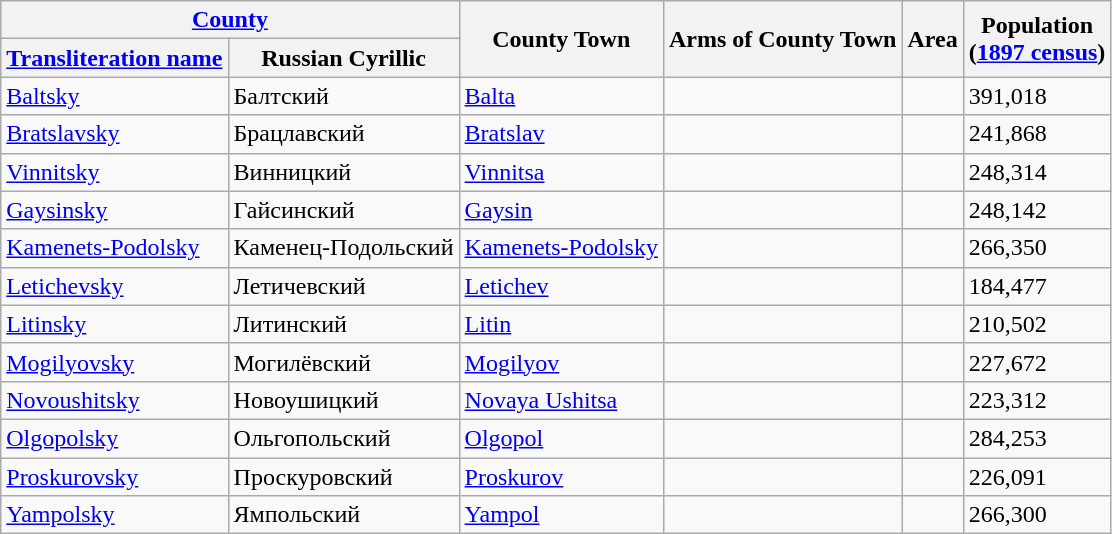<table class="wikitable sortable">
<tr>
<th colspan=2><a href='#'>County</a></th>
<th rowspan=2>County Town</th>
<th rowspan=2>Arms of County Town</th>
<th rowspan=2>Area</th>
<th rowspan=2>Population<br>(<a href='#'>1897 census</a>)</th>
</tr>
<tr>
<th><a href='#'>Transliteration name</a></th>
<th>Russian Cyrillic</th>
</tr>
<tr>
<td><a href='#'>Baltsky</a></td>
<td>Балтский</td>
<td><a href='#'>Balta</a></td>
<td></td>
<td></td>
<td>391,018</td>
</tr>
<tr>
<td><a href='#'>Bratslavsky</a></td>
<td>Брацлавский</td>
<td><a href='#'>Bratslav</a></td>
<td></td>
<td></td>
<td>241,868</td>
</tr>
<tr>
<td><a href='#'>Vinnitsky</a></td>
<td>Винницкий</td>
<td><a href='#'>Vinnitsa</a></td>
<td></td>
<td></td>
<td>248,314</td>
</tr>
<tr>
<td><a href='#'>Gaysinsky</a></td>
<td>Гайсинский</td>
<td><a href='#'>Gaysin</a></td>
<td></td>
<td></td>
<td>248,142</td>
</tr>
<tr>
<td><a href='#'>Kamenets-Podolsky</a></td>
<td>Каменец-Подольский</td>
<td><a href='#'>Kamenets-Podolsky</a></td>
<td></td>
<td></td>
<td>266,350</td>
</tr>
<tr>
<td><a href='#'>Letichevsky</a></td>
<td>Летичевский</td>
<td><a href='#'>Letichev</a></td>
<td></td>
<td></td>
<td>184,477</td>
</tr>
<tr>
<td><a href='#'>Litinsky</a></td>
<td>Литинский</td>
<td><a href='#'>Litin</a></td>
<td></td>
<td></td>
<td>210,502</td>
</tr>
<tr>
<td><a href='#'>Mogilyovsky</a></td>
<td>Могилёвский</td>
<td><a href='#'>Mogilyov</a></td>
<td></td>
<td></td>
<td>227,672</td>
</tr>
<tr>
<td><a href='#'>Novoushitsky</a></td>
<td>Новоушицкий</td>
<td><a href='#'>Novaya Ushitsa</a></td>
<td></td>
<td></td>
<td>223,312</td>
</tr>
<tr>
<td><a href='#'>Olgopolsky</a></td>
<td>Ольгопольский</td>
<td><a href='#'>Olgopol</a></td>
<td></td>
<td></td>
<td>284,253</td>
</tr>
<tr>
<td><a href='#'>Proskurovsky</a></td>
<td>Проскуровский</td>
<td><a href='#'>Proskurov</a></td>
<td></td>
<td></td>
<td>226,091</td>
</tr>
<tr>
<td><a href='#'>Yampolsky</a></td>
<td>Ямпольский</td>
<td><a href='#'>Yampol</a></td>
<td></td>
<td></td>
<td>266,300</td>
</tr>
</table>
